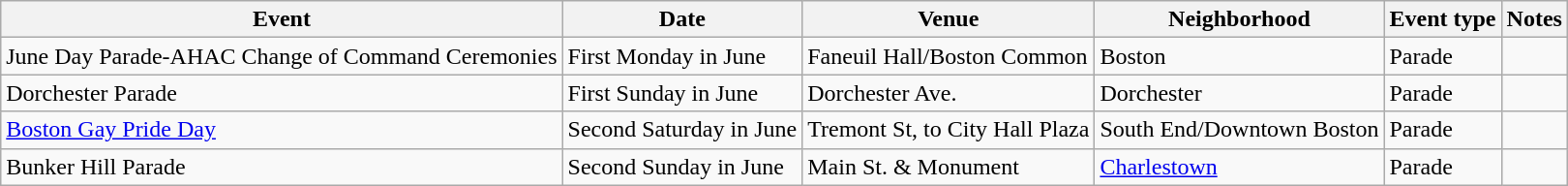<table class="wikitable sortable">
<tr>
<th>Event</th>
<th>Date</th>
<th>Venue</th>
<th>Neighborhood</th>
<th>Event type</th>
<th>Notes</th>
</tr>
<tr>
<td>June Day Parade-AHAC Change of Command Ceremonies</td>
<td>First Monday in June</td>
<td>Faneuil Hall/Boston Common</td>
<td>Boston</td>
<td>Parade</td>
<td></td>
</tr>
<tr>
<td>Dorchester Parade</td>
<td>First Sunday in June</td>
<td>Dorchester Ave.</td>
<td>Dorchester</td>
<td>Parade</td>
<td></td>
</tr>
<tr>
<td><a href='#'>Boston Gay Pride Day</a></td>
<td>Second Saturday in June</td>
<td>Tremont St, to City Hall Plaza</td>
<td>South End/Downtown Boston</td>
<td>Parade</td>
<td></td>
</tr>
<tr>
<td>Bunker Hill Parade</td>
<td>Second Sunday in June</td>
<td>Main St. & Monument</td>
<td><a href='#'>Charlestown</a></td>
<td>Parade</td>
<td></td>
</tr>
</table>
